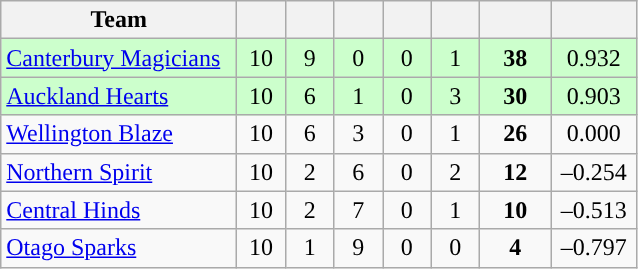<table class="wikitable" style="text-align:center">
<tr>
<th width="150">Team</th>
<th width="25"></th>
<th width="25"></th>
<th width="25"></th>
<th width="25"></th>
<th width="25"></th>
<th width="40"></th>
<th width="50"></th>
</tr>
<tr style="background:#cfc">
<td style="text-align:left"><a href='#'>Canterbury Magicians</a></td>
<td>10</td>
<td>9</td>
<td>0</td>
<td>0</td>
<td>1</td>
<td><strong>38</strong></td>
<td>0.932</td>
</tr>
<tr style="background:#cfc">
<td style="text-align:left"><a href='#'>Auckland Hearts</a></td>
<td>10</td>
<td>6</td>
<td>1</td>
<td>0</td>
<td>3</td>
<td><strong>30</strong></td>
<td>0.903</td>
</tr>
<tr>
<td style="text-align:left"><a href='#'>Wellington Blaze</a></td>
<td>10</td>
<td>6</td>
<td>3</td>
<td>0</td>
<td>1</td>
<td><strong>26</strong></td>
<td>0.000</td>
</tr>
<tr>
<td style="text-align:left"><a href='#'>Northern Spirit</a></td>
<td>10</td>
<td>2</td>
<td>6</td>
<td>0</td>
<td>2</td>
<td><strong>12</strong></td>
<td>–0.254</td>
</tr>
<tr>
<td style="text-align:left"><a href='#'>Central Hinds</a></td>
<td>10</td>
<td>2</td>
<td>7</td>
<td>0</td>
<td>1</td>
<td><strong>10</strong></td>
<td>–0.513</td>
</tr>
<tr>
<td style="text-align:left"><a href='#'>Otago Sparks</a></td>
<td>10</td>
<td>1</td>
<td>9</td>
<td>0</td>
<td>0</td>
<td><strong>4</strong></td>
<td>–0.797</td>
</tr>
</table>
